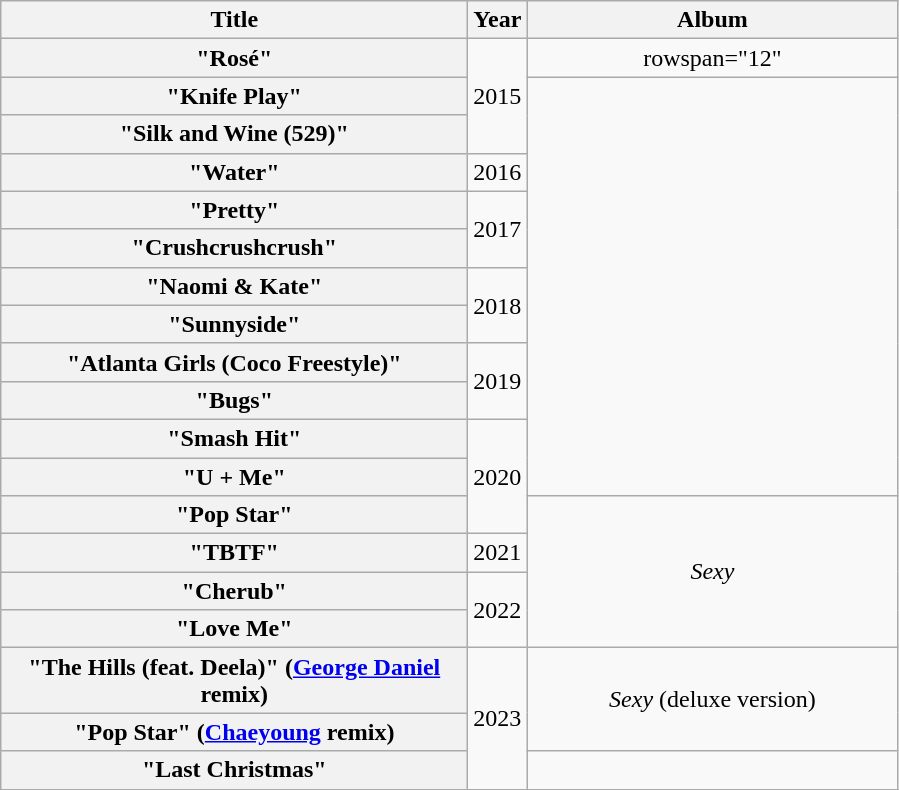<table class="wikitable plainrowheaders" style="text-align:center;">
<tr>
<th scope="col" style="width:19em;">Title</th>
<th scope="col" style="width:1em;">Year</th>
<th scope="col" style="width:15em;">Album</th>
</tr>
<tr>
<th scope="row">"Rosé"<br></th>
<td rowspan="3">2015</td>
<td>rowspan="12" </td>
</tr>
<tr>
<th scope="row">"Knife Play"<br></th>
</tr>
<tr>
<th scope="row">"Silk and Wine (529)"<br></th>
</tr>
<tr>
<th scope="row">"Water"<br></th>
<td rowspan="1">2016</td>
</tr>
<tr>
<th scope="row">"Pretty"<br></th>
<td rowspan="2">2017</td>
</tr>
<tr>
<th scope="row">"Crushcrushcrush"<br></th>
</tr>
<tr>
<th scope="row">"Naomi & Kate"<br></th>
<td rowspan="2">2018</td>
</tr>
<tr>
<th scope="row">"Sunnyside"<br></th>
</tr>
<tr>
<th scope="row">"Atlanta Girls (Coco Freestyle)"</th>
<td rowspan="2">2019</td>
</tr>
<tr>
<th scope="row">"Bugs"</th>
</tr>
<tr>
<th scope="row">"Smash Hit"</th>
<td rowspan="3">2020</td>
</tr>
<tr>
<th scope="row">"U + Me"</th>
</tr>
<tr>
<th scope="row">"Pop Star"</th>
<td rowspan="4"><em>Sexy</em></td>
</tr>
<tr>
<th scope="row">"TBTF"</th>
<td rowspan="1">2021</td>
</tr>
<tr>
<th scope="row">"Cherub"</th>
<td rowspan="2">2022</td>
</tr>
<tr>
<th scope="row">"Love Me"</th>
</tr>
<tr>
<th scope="row">"The Hills (feat. Deela)" (<a href='#'>George Daniel</a> remix)</th>
<td rowspan="3">2023</td>
<td rowspan="2"><em>Sexy</em> (deluxe version)</td>
</tr>
<tr>
<th scope="row">"Pop Star" (<a href='#'>Chaeyoung</a> remix)</th>
</tr>
<tr>
<th scope="row">"Last Christmas"</th>
<td></td>
</tr>
</table>
